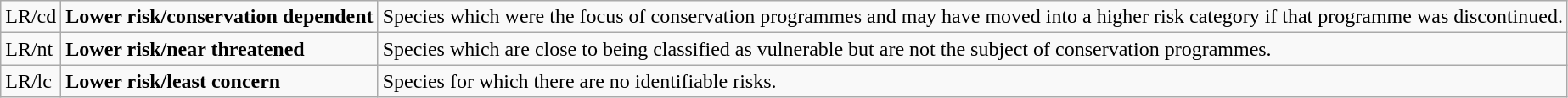<table class="wikitable" style="text-align:left">
<tr>
<td>LR/cd</td>
<td><strong>Lower risk/conservation dependent</strong></td>
<td>Species which were the focus of conservation programmes and may have moved into a higher risk category if that programme was discontinued.</td>
</tr>
<tr>
<td>LR/nt</td>
<td><strong>Lower risk/near threatened</strong></td>
<td>Species which are close to being classified as vulnerable but are not the subject of conservation programmes.</td>
</tr>
<tr>
<td>LR/lc</td>
<td><strong>Lower risk/least concern</strong></td>
<td>Species for which there are no identifiable risks.</td>
</tr>
</table>
